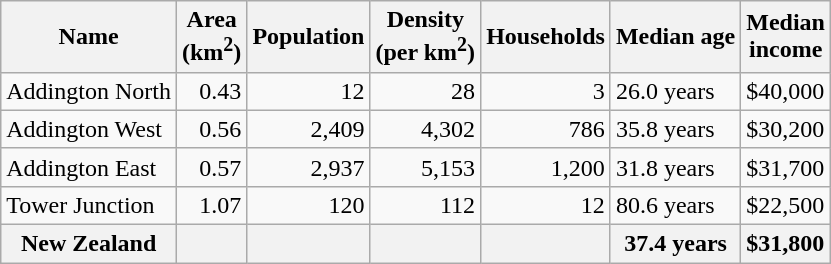<table class="wikitable">
<tr>
<th>Name</th>
<th>Area<br>(km<sup>2</sup>)</th>
<th>Population</th>
<th>Density<br>(per km<sup>2</sup>)</th>
<th>Households</th>
<th>Median age</th>
<th>Median<br>income</th>
</tr>
<tr>
<td>Addington North</td>
<td style="text-align:right;">0.43</td>
<td style="text-align:right;">12</td>
<td style="text-align:right;">28</td>
<td style="text-align:right;">3</td>
<td>26.0 years</td>
<td>$40,000</td>
</tr>
<tr>
<td>Addington West</td>
<td style="text-align:right;">0.56</td>
<td style="text-align:right;">2,409</td>
<td style="text-align:right;">4,302</td>
<td style="text-align:right;">786</td>
<td>35.8 years</td>
<td>$30,200</td>
</tr>
<tr>
<td>Addington East</td>
<td style="text-align:right;">0.57</td>
<td style="text-align:right;">2,937</td>
<td style="text-align:right;">5,153</td>
<td style="text-align:right;">1,200</td>
<td>31.8 years</td>
<td>$31,700</td>
</tr>
<tr>
<td>Tower Junction</td>
<td style="text-align:right;">1.07</td>
<td style="text-align:right;">120</td>
<td style="text-align:right;">112</td>
<td style="text-align:right;">12</td>
<td>80.6 years</td>
<td>$22,500</td>
</tr>
<tr>
<th>New Zealand</th>
<th></th>
<th></th>
<th></th>
<th></th>
<th>37.4 years</th>
<th style="text-align:left;">$31,800</th>
</tr>
</table>
